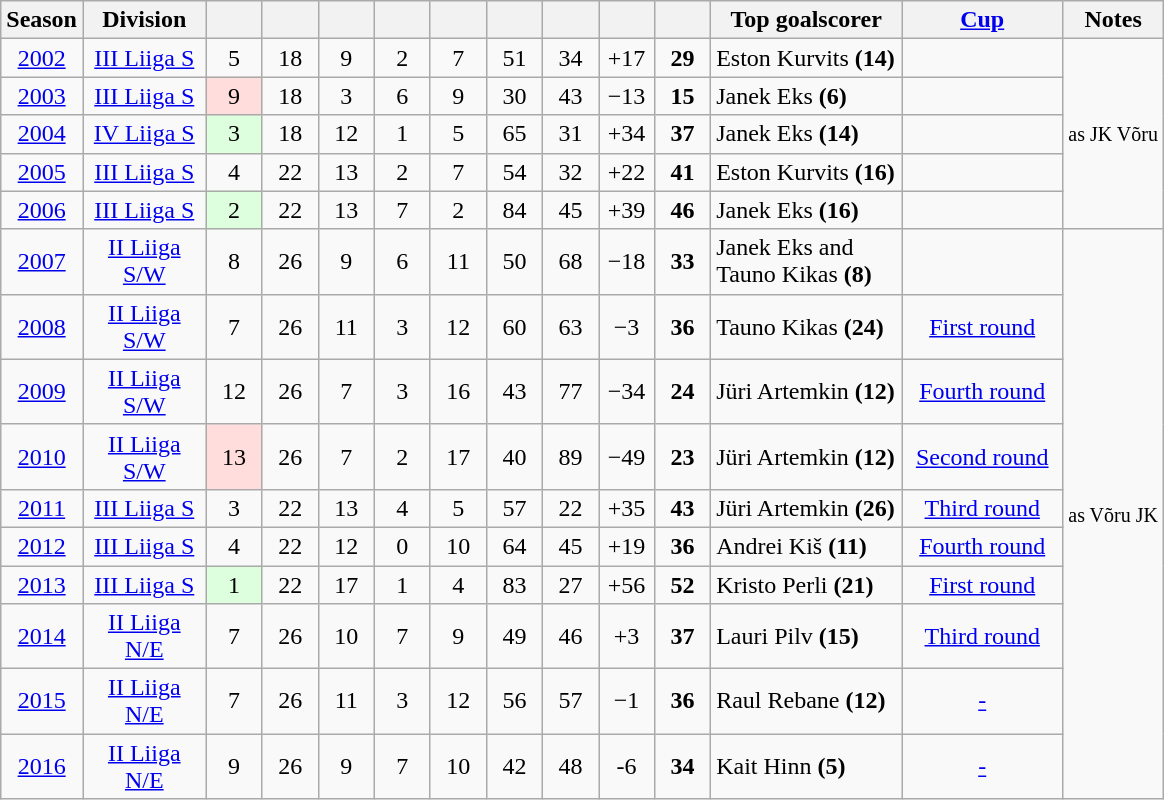<table class="wikitable collapsible">
<tr>
<th>Season</th>
<th width=75px>Division</th>
<th width=30px></th>
<th width=30px></th>
<th width=30px></th>
<th width=30px></th>
<th width=30px></th>
<th width=30px></th>
<th width=30px></th>
<th width=30px></th>
<th width=30px></th>
<th width=120px>Top goalscorer</th>
<th width=100px><a href='#'>Cup</a></th>
<th>Notes</th>
</tr>
<tr align=center>
<td><a href='#'>2002</a></td>
<td><a href='#'>III Liiga S</a></td>
<td>5</td>
<td>18</td>
<td>9</td>
<td>2</td>
<td>7</td>
<td>51</td>
<td>34</td>
<td>+17</td>
<td><strong>29</strong></td>
<td align=left>Eston Kurvits <strong>(14)</strong></td>
<td></td>
<td rowspan=5><small>as JK Võru</small></td>
</tr>
<tr align=center>
<td><a href='#'>2003</a></td>
<td><a href='#'>III Liiga S</a></td>
<td bgcolor="#FFDDDD">9</td>
<td>18</td>
<td>3</td>
<td>6</td>
<td>9</td>
<td>30</td>
<td>43</td>
<td>−13</td>
<td><strong>15</strong></td>
<td align=left>Janek Eks <strong>(6)</strong></td>
<td></td>
</tr>
<tr align=center>
<td><a href='#'>2004</a></td>
<td><a href='#'>IV Liiga S</a></td>
<td bgcolor="#ddffDD">3</td>
<td>18</td>
<td>12</td>
<td>1</td>
<td>5</td>
<td>65</td>
<td>31</td>
<td>+34</td>
<td><strong>37</strong></td>
<td align=left>Janek Eks <strong>(14)</strong></td>
<td></td>
</tr>
<tr align=center>
<td><a href='#'>2005</a></td>
<td><a href='#'>III Liiga S</a></td>
<td>4</td>
<td>22</td>
<td>13</td>
<td>2</td>
<td>7</td>
<td>54</td>
<td>32</td>
<td>+22</td>
<td><strong>41</strong></td>
<td align=left>Eston Kurvits <strong>(16)</strong></td>
<td></td>
</tr>
<tr align=center>
<td><a href='#'>2006</a></td>
<td><a href='#'>III Liiga S</a></td>
<td bgcolor="#ddffDD">2</td>
<td>22</td>
<td>13</td>
<td>7</td>
<td>2</td>
<td>84</td>
<td>45</td>
<td>+39</td>
<td><strong>46</strong></td>
<td align=left>Janek Eks <strong>(16)</strong></td>
<td></td>
</tr>
<tr align=center>
<td><a href='#'>2007</a></td>
<td><a href='#'>II Liiga S/W</a></td>
<td>8</td>
<td>26</td>
<td>9</td>
<td>6</td>
<td>11</td>
<td>50</td>
<td>68</td>
<td>−18</td>
<td><strong>33</strong></td>
<td align=left>Janek Eks and Tauno Kikas  <strong>(8)</strong></td>
<td></td>
<td rowspan=10><small>as Võru JK</small></td>
</tr>
<tr align=center>
<td><a href='#'>2008</a></td>
<td><a href='#'>II Liiga S/W</a></td>
<td>7</td>
<td>26</td>
<td>11</td>
<td>3</td>
<td>12</td>
<td>60</td>
<td>63</td>
<td>−3</td>
<td><strong>36</strong></td>
<td align=left>Tauno Kikas  <strong>(24)</strong></td>
<td><a href='#'>First round</a></td>
</tr>
<tr align=center>
<td><a href='#'>2009</a></td>
<td><a href='#'>II Liiga S/W</a></td>
<td>12</td>
<td>26</td>
<td>7</td>
<td>3</td>
<td>16</td>
<td>43</td>
<td>77</td>
<td>−34</td>
<td><strong>24</strong></td>
<td align=left>Jüri Artemkin  <strong>(12)</strong></td>
<td><a href='#'>Fourth round</a></td>
</tr>
<tr align=center>
<td><a href='#'>2010</a></td>
<td><a href='#'>II Liiga S/W</a></td>
<td bgcolor="#FFDDDD">13</td>
<td>26</td>
<td>7</td>
<td>2</td>
<td>17</td>
<td>40</td>
<td>89</td>
<td>−49</td>
<td><strong>23</strong></td>
<td align=left>Jüri Artemkin  <strong>(12)</strong></td>
<td><a href='#'>Second round</a></td>
</tr>
<tr align=center>
<td><a href='#'>2011</a></td>
<td><a href='#'>III Liiga S</a></td>
<td>3</td>
<td>22</td>
<td>13</td>
<td>4</td>
<td>5</td>
<td>57</td>
<td>22</td>
<td>+35</td>
<td><strong>43</strong></td>
<td align=left>Jüri Artemkin  <strong>(26)</strong></td>
<td><a href='#'>Third round</a></td>
</tr>
<tr align=center>
<td><a href='#'>2012</a></td>
<td><a href='#'>III Liiga S</a></td>
<td>4</td>
<td>22</td>
<td>12</td>
<td>0</td>
<td>10</td>
<td>64</td>
<td>45</td>
<td>+19</td>
<td><strong>36</strong></td>
<td align=left>Andrei Kiš  <strong>(11)</strong></td>
<td><a href='#'>Fourth round</a></td>
</tr>
<tr align=center>
<td><a href='#'>2013</a></td>
<td><a href='#'>III Liiga S</a></td>
<td bgcolor="#DDFFDD">1</td>
<td>22</td>
<td>17</td>
<td>1</td>
<td>4</td>
<td>83</td>
<td>27</td>
<td>+56</td>
<td><strong>52</strong></td>
<td align=left>Kristo Perli  <strong>(21)</strong></td>
<td><a href='#'>First round</a></td>
</tr>
<tr align=center>
<td><a href='#'>2014</a></td>
<td><a href='#'>II Liiga N/E</a></td>
<td>7</td>
<td>26</td>
<td>10</td>
<td>7</td>
<td>9</td>
<td>49</td>
<td>46</td>
<td>+3</td>
<td><strong>37</strong></td>
<td align=left>Lauri Pilv  <strong>(15)</strong></td>
<td><a href='#'>Third round</a></td>
</tr>
<tr align=center>
<td><a href='#'>2015</a></td>
<td><a href='#'>II Liiga N/E</a></td>
<td>7</td>
<td>26</td>
<td>11</td>
<td>3</td>
<td>12</td>
<td>56</td>
<td>57</td>
<td>−1</td>
<td><strong>36</strong></td>
<td align=left>Raul Rebane  <strong>(12)</strong></td>
<td><a href='#'>-</a></td>
</tr>
<tr align=center>
<td><a href='#'>2016</a></td>
<td><a href='#'>II Liiga N/E</a></td>
<td>9</td>
<td>26</td>
<td>9</td>
<td>7</td>
<td>10</td>
<td>42</td>
<td>48</td>
<td>-6</td>
<td><strong>34</strong></td>
<td align=left>Kait Hinn <strong>(5)</strong></td>
<td><a href='#'>-</a></td>
</tr>
</table>
